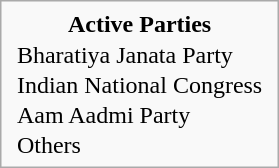<table class="infobox" style="float; margin-left: 1em; margin-bottom: 0.5em">
<tr>
<td style="text-align: center"><span><strong>Active Parties</strong></span></td>
</tr>
<tr>
<td style="padding: 0 5px;"> Bharatiya Janata Party</td>
</tr>
<tr>
<td style="padding: 0 5px;"> Indian National Congress</td>
</tr>
<tr>
<td style="padding: 0 5px;"> Aam Aadmi Party</td>
</tr>
<tr>
<td style="padding: 0 5px;"> Others </td>
</tr>
</table>
